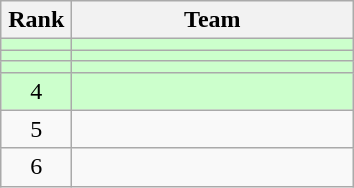<table class="wikitable" style="text-align: center;">
<tr>
<th width=40>Rank</th>
<th width=180>Team</th>
</tr>
<tr bgcolor=#CCFFCC>
<td></td>
<td align="left"></td>
</tr>
<tr bgcolor=#CCFFCC>
<td></td>
<td align="left"></td>
</tr>
<tr bgcolor=#CCFFCC>
<td></td>
<td align="left"></td>
</tr>
<tr bgcolor=#CCFFCC>
<td>4</td>
<td align="left"></td>
</tr>
<tr>
<td>5</td>
<td align="left"></td>
</tr>
<tr>
<td>6</td>
<td align="left"></td>
</tr>
</table>
